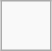<table class="wikitable" style="margin:0.5em auto">
<tr>
<td style="padding:1em"></td>
</tr>
</table>
